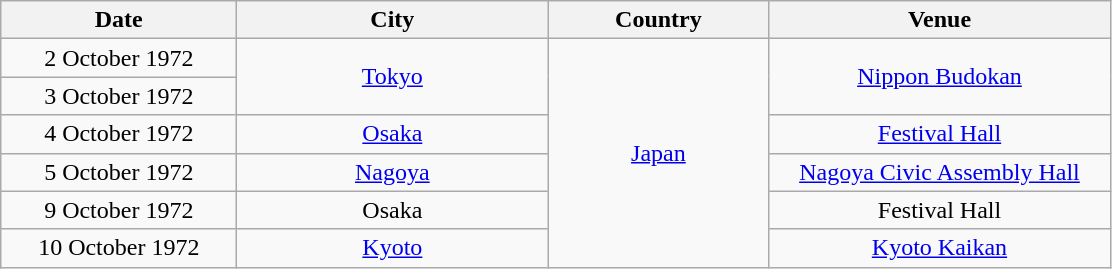<table class="wikitable" style="text-align:center;">
<tr>
<th style="width:150px;">Date</th>
<th style="width:200px;">City</th>
<th style="width:140px;">Country</th>
<th style="width:220px;">Venue</th>
</tr>
<tr>
<td>2 October 1972</td>
<td rowspan="2"><a href='#'>Tokyo</a></td>
<td rowspan="6"><a href='#'>Japan</a></td>
<td rowspan="2"><a href='#'>Nippon Budokan</a></td>
</tr>
<tr>
<td>3 October 1972</td>
</tr>
<tr>
<td>4 October 1972</td>
<td><a href='#'>Osaka</a></td>
<td><a href='#'>Festival Hall</a></td>
</tr>
<tr>
<td>5 October 1972</td>
<td><a href='#'>Nagoya</a></td>
<td><a href='#'>Nagoya Civic Assembly Hall</a></td>
</tr>
<tr>
<td>9 October 1972</td>
<td>Osaka</td>
<td>Festival Hall</td>
</tr>
<tr>
<td>10 October 1972</td>
<td><a href='#'>Kyoto</a></td>
<td><a href='#'>Kyoto Kaikan</a></td>
</tr>
</table>
